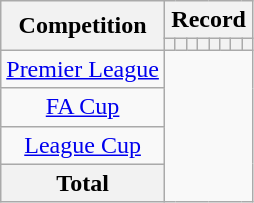<table class="wikitable" style="text-align: center">
<tr>
<th rowspan=2>Competition</th>
<th colspan=8>Record</th>
</tr>
<tr>
<th></th>
<th></th>
<th></th>
<th></th>
<th></th>
<th></th>
<th></th>
<th></th>
</tr>
<tr>
<td><a href='#'>Premier League</a><br></td>
</tr>
<tr>
<td><a href='#'>FA Cup</a><br></td>
</tr>
<tr>
<td><a href='#'>League Cup</a><br></td>
</tr>
<tr>
<th>Total<br></th>
</tr>
</table>
